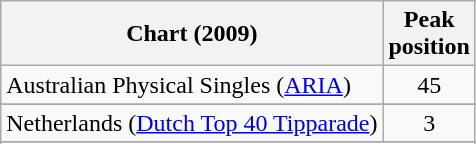<table class="wikitable sortable">
<tr>
<th>Chart (2009)</th>
<th>Peak<br>position</th>
</tr>
<tr>
<td>Australian Physical Singles (<a href='#'>ARIA</a>)</td>
<td align="center">45</td>
</tr>
<tr>
</tr>
<tr>
<td>Netherlands (<a href='#'>Dutch Top 40 Tipparade</a>)</td>
<td align="center">3</td>
</tr>
<tr>
</tr>
<tr>
</tr>
<tr>
</tr>
<tr>
</tr>
<tr>
</tr>
</table>
